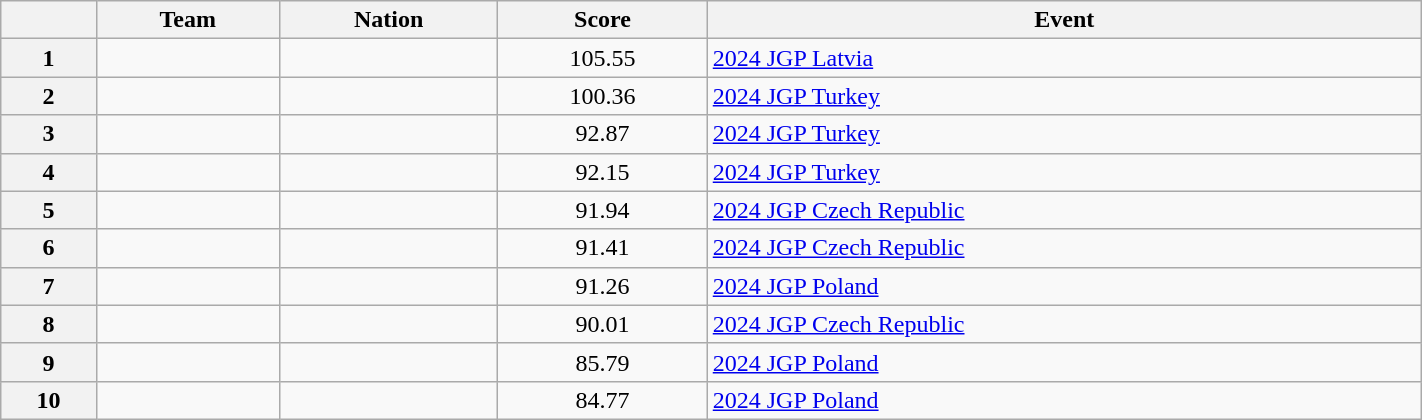<table class="wikitable sortable" style="text-align:left; width:75%">
<tr>
<th scope="col"></th>
<th scope="col">Team</th>
<th scope="col">Nation</th>
<th scope="col">Score</th>
<th scope="col">Event</th>
</tr>
<tr>
<th scope="row">1</th>
<td></td>
<td></td>
<td style="text-align:center">105.55</td>
<td><a href='#'>2024 JGP Latvia</a></td>
</tr>
<tr>
<th scope="row">2</th>
<td></td>
<td></td>
<td style="text-align:center">100.36</td>
<td><a href='#'>2024 JGP Turkey</a></td>
</tr>
<tr>
<th scope="row">3</th>
<td></td>
<td></td>
<td style="text-align:center">92.87</td>
<td><a href='#'>2024 JGP Turkey</a></td>
</tr>
<tr>
<th scope="row">4</th>
<td></td>
<td></td>
<td style="text-align:center">92.15</td>
<td><a href='#'>2024 JGP Turkey</a></td>
</tr>
<tr>
<th scope="row">5</th>
<td></td>
<td></td>
<td style="text-align:center">91.94</td>
<td><a href='#'>2024 JGP Czech Republic</a></td>
</tr>
<tr>
<th scope="row">6</th>
<td></td>
<td></td>
<td style="text-align:center">91.41</td>
<td><a href='#'>2024 JGP Czech Republic</a></td>
</tr>
<tr>
<th scope="row">7</th>
<td></td>
<td></td>
<td style="text-align:center">91.26</td>
<td><a href='#'>2024 JGP Poland</a></td>
</tr>
<tr>
<th scope="row">8</th>
<td></td>
<td></td>
<td style="text-align:center">90.01</td>
<td><a href='#'>2024 JGP Czech Republic</a></td>
</tr>
<tr>
<th scope="row">9</th>
<td></td>
<td></td>
<td style="text-align:center">85.79</td>
<td><a href='#'>2024 JGP Poland</a></td>
</tr>
<tr>
<th scope="row">10</th>
<td></td>
<td></td>
<td style="text-align:center">84.77</td>
<td><a href='#'>2024 JGP Poland</a></td>
</tr>
</table>
